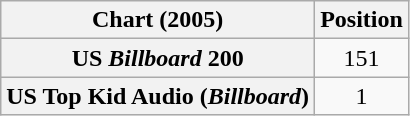<table class="wikitable sortable plainrowheaders" style="text-align:center">
<tr>
<th scope="col">Chart (2005)</th>
<th scope="col">Position</th>
</tr>
<tr>
<th scope="row">US <em>Billboard</em> 200</th>
<td>151</td>
</tr>
<tr>
<th scope="row">US Top Kid Audio (<em>Billboard</em>)</th>
<td>1</td>
</tr>
</table>
